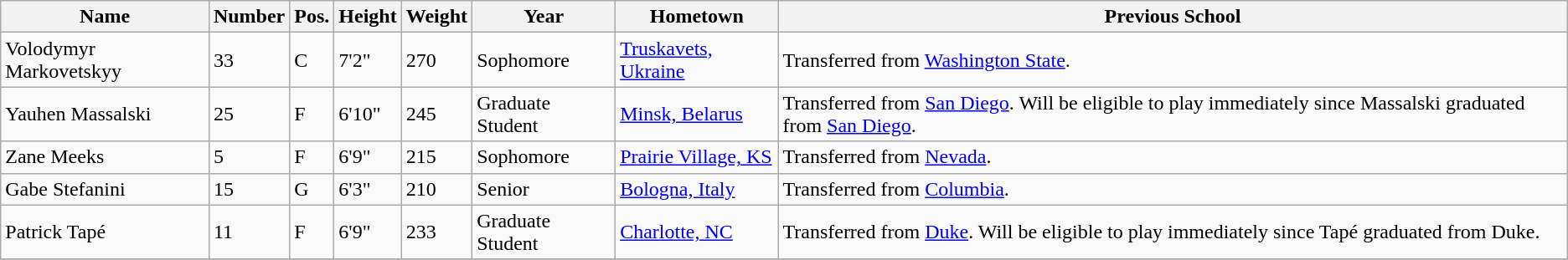<table class="wikitable sortable" border="1">
<tr>
<th>Name</th>
<th>Number</th>
<th>Pos.</th>
<th>Height</th>
<th>Weight</th>
<th>Year</th>
<th>Hometown</th>
<th class="unsortable">Previous School</th>
</tr>
<tr>
<td>Volodymyr Markovetskyy</td>
<td>33</td>
<td>C</td>
<td>7'2"</td>
<td>270</td>
<td>Sophomore</td>
<td><a href='#'>Truskavets, Ukraine</a></td>
<td>Transferred from <a href='#'>Washington State</a>.</td>
</tr>
<tr>
<td>Yauhen Massalski</td>
<td>25</td>
<td>F</td>
<td>6'10"</td>
<td>245</td>
<td>Graduate Student</td>
<td><a href='#'>Minsk, Belarus</a></td>
<td>Transferred from <a href='#'>San Diego</a>. Will be eligible to play immediately since Massalski graduated from <a href='#'>San Diego</a>.</td>
</tr>
<tr>
<td>Zane Meeks</td>
<td>5</td>
<td>F</td>
<td>6'9"</td>
<td>215</td>
<td>Sophomore</td>
<td><a href='#'>Prairie Village, KS</a></td>
<td>Transferred from <a href='#'>Nevada</a>.</td>
</tr>
<tr>
<td>Gabe Stefanini</td>
<td>15</td>
<td>G</td>
<td>6'3"</td>
<td>210</td>
<td>Senior</td>
<td><a href='#'>Bologna, Italy</a></td>
<td>Transferred from <a href='#'>Columbia</a>.</td>
</tr>
<tr>
<td>Patrick Tapé</td>
<td>11</td>
<td>F</td>
<td>6'9"</td>
<td>233</td>
<td>Graduate Student</td>
<td><a href='#'>Charlotte, NC</a></td>
<td>Transferred from <a href='#'>Duke</a>. Will be eligible to play immediately since Tapé graduated from Duke.</td>
</tr>
<tr>
</tr>
</table>
